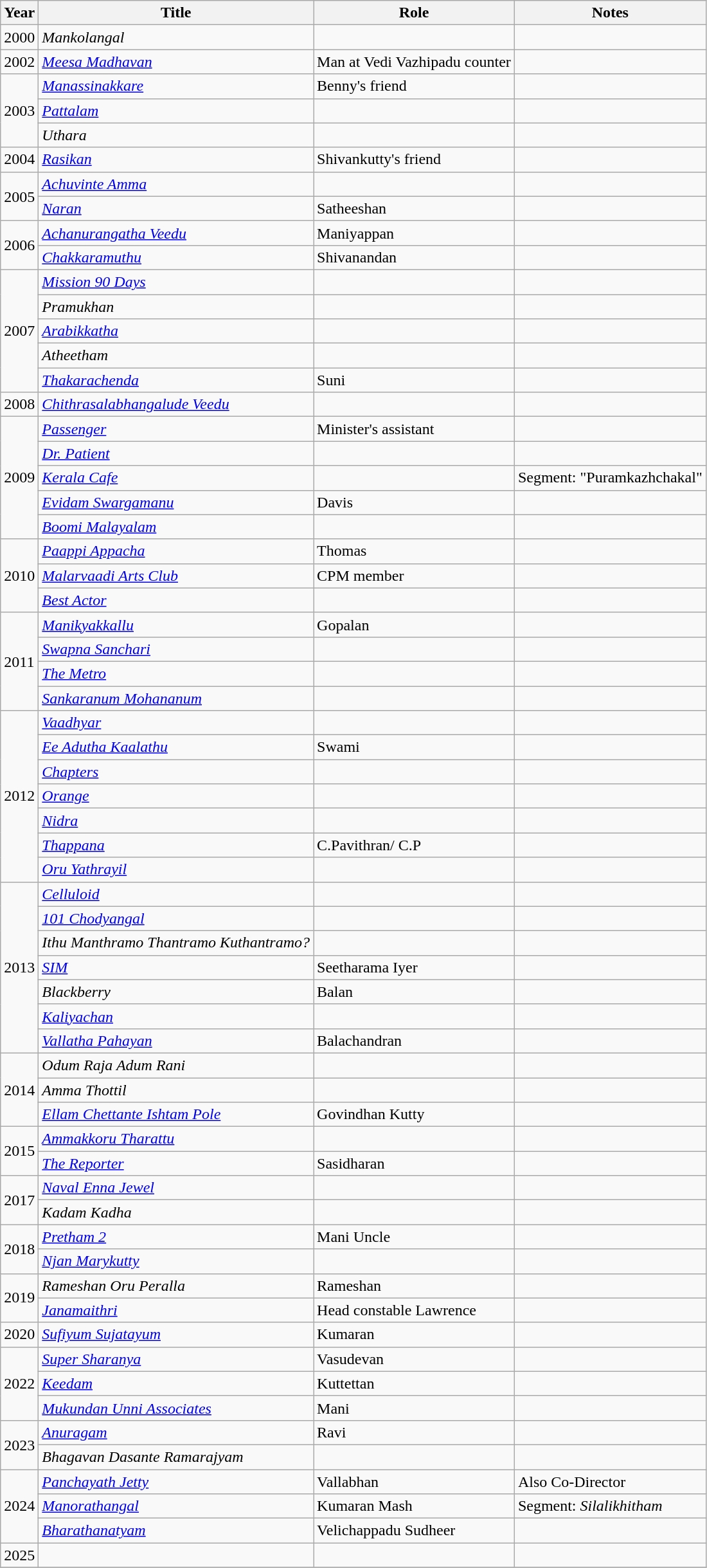<table class="wikitable sortable">
<tr>
<th>Year</th>
<th>Title</th>
<th>Role</th>
<th class="unsortable">Notes</th>
</tr>
<tr>
<td>2000</td>
<td><em>Mankolangal</em></td>
<td></td>
<td></td>
</tr>
<tr>
<td>2002</td>
<td><em><a href='#'>Meesa Madhavan</a></em></td>
<td>Man at Vedi Vazhipadu counter</td>
<td></td>
</tr>
<tr>
<td rowspan=3>2003</td>
<td><em><a href='#'>Manassinakkare</a></em></td>
<td>Benny's friend</td>
<td></td>
</tr>
<tr>
<td><em><a href='#'>Pattalam</a></em></td>
<td></td>
<td></td>
</tr>
<tr>
<td><em>Uthara</em></td>
<td></td>
<td></td>
</tr>
<tr>
<td>2004</td>
<td><em><a href='#'>Rasikan</a></em></td>
<td>Shivankutty's friend</td>
<td></td>
</tr>
<tr>
<td rowspan=2>2005</td>
<td><em><a href='#'>Achuvinte Amma</a></em></td>
<td></td>
<td></td>
</tr>
<tr>
<td><em><a href='#'>Naran</a></em></td>
<td>Satheeshan</td>
<td></td>
</tr>
<tr>
<td rowspan=2>2006</td>
<td><em><a href='#'>Achanurangatha Veedu</a></em></td>
<td>Maniyappan</td>
<td></td>
</tr>
<tr>
<td><em><a href='#'>Chakkaramuthu</a></em></td>
<td>Shivanandan</td>
<td></td>
</tr>
<tr>
<td rowspan=5>2007</td>
<td><em><a href='#'>Mission 90 Days</a></em></td>
<td></td>
<td></td>
</tr>
<tr>
<td><em>Pramukhan</em></td>
<td></td>
<td></td>
</tr>
<tr>
<td><em><a href='#'>Arabikkatha</a></em></td>
<td></td>
<td></td>
</tr>
<tr>
<td><em>Atheetham</em></td>
<td></td>
<td></td>
</tr>
<tr>
<td><em><a href='#'>Thakarachenda</a></em></td>
<td>Suni</td>
<td></td>
</tr>
<tr>
<td>2008</td>
<td><em><a href='#'>Chithrasalabhangalude Veedu</a></em></td>
<td></td>
<td></td>
</tr>
<tr>
<td rowspan=5>2009</td>
<td><em><a href='#'>Passenger</a></em></td>
<td>Minister's assistant</td>
<td></td>
</tr>
<tr>
<td><em><a href='#'>Dr. Patient</a></em></td>
<td></td>
<td></td>
</tr>
<tr>
<td><em><a href='#'>Kerala Cafe</a></em></td>
<td></td>
<td>Segment: "Puramkazhchakal"</td>
</tr>
<tr>
<td><em><a href='#'>Evidam Swargamanu</a></em></td>
<td>Davis</td>
<td></td>
</tr>
<tr>
<td><em><a href='#'>Boomi Malayalam</a></em></td>
<td></td>
<td></td>
</tr>
<tr>
<td rowspan=3>2010</td>
<td><em><a href='#'>Paappi Appacha</a></em></td>
<td>Thomas</td>
<td></td>
</tr>
<tr>
<td><em><a href='#'>Malarvaadi Arts Club</a></em></td>
<td>CPM member</td>
<td></td>
</tr>
<tr>
<td><em><a href='#'>Best Actor</a></em></td>
<td></td>
<td></td>
</tr>
<tr>
<td rowspan=4>2011</td>
<td><em><a href='#'>Manikyakkallu</a></em></td>
<td>Gopalan</td>
<td></td>
</tr>
<tr>
<td><em><a href='#'>Swapna Sanchari</a></em></td>
<td></td>
<td></td>
</tr>
<tr>
<td><em><a href='#'>The Metro</a></em></td>
<td></td>
<td></td>
</tr>
<tr>
<td><em><a href='#'>Sankaranum Mohananum</a></em></td>
<td></td>
<td></td>
</tr>
<tr>
<td rowspan=7>2012</td>
<td><em><a href='#'>Vaadhyar</a></em></td>
<td></td>
<td></td>
</tr>
<tr>
<td><em><a href='#'>Ee Adutha Kaalathu</a></em></td>
<td>Swami</td>
<td></td>
</tr>
<tr>
<td><em><a href='#'>Chapters</a></em></td>
<td></td>
<td></td>
</tr>
<tr>
<td><em><a href='#'>Orange</a></em></td>
<td></td>
<td></td>
</tr>
<tr>
<td><em><a href='#'>Nidra</a></em></td>
<td></td>
<td></td>
</tr>
<tr>
<td><em><a href='#'>Thappana</a></em></td>
<td>C.Pavithran/ C.P</td>
<td></td>
</tr>
<tr>
<td><em><a href='#'>Oru Yathrayil</a></em></td>
<td></td>
<td></td>
</tr>
<tr>
<td rowspan=7>2013</td>
<td><em><a href='#'>Celluloid</a></em></td>
<td></td>
<td></td>
</tr>
<tr>
<td><em><a href='#'>101 Chodyangal</a></em></td>
<td></td>
<td></td>
</tr>
<tr>
<td><em>Ithu Manthramo Thantramo Kuthantramo?</em></td>
<td></td>
<td></td>
</tr>
<tr>
<td><em><a href='#'>SIM</a></em></td>
<td>Seetharama Iyer</td>
<td></td>
</tr>
<tr>
<td><em>Blackberry</em></td>
<td>Balan</td>
<td></td>
</tr>
<tr>
<td><em><a href='#'>Kaliyachan</a></em></td>
<td></td>
<td></td>
</tr>
<tr>
<td><em><a href='#'>Vallatha Pahayan</a></em></td>
<td>Balachandran</td>
<td></td>
</tr>
<tr>
<td rowspan=3>2014</td>
<td><em>Odum Raja Adum Rani</em></td>
<td></td>
<td></td>
</tr>
<tr>
<td><em>Amma Thottil</em></td>
<td></td>
<td></td>
</tr>
<tr>
<td><em><a href='#'>Ellam Chettante Ishtam Pole</a></em></td>
<td>Govindhan Kutty</td>
<td></td>
</tr>
<tr>
<td rowspan=2>2015</td>
<td><em><a href='#'>Ammakkoru Tharattu</a></em></td>
<td></td>
<td></td>
</tr>
<tr>
<td><em><a href='#'>The Reporter</a></em></td>
<td>Sasidharan</td>
<td></td>
</tr>
<tr>
<td rowspan=2>2017</td>
<td><em><a href='#'>Naval Enna Jewel</a></em></td>
<td></td>
<td></td>
</tr>
<tr>
<td><em>Kadam Kadha</em></td>
<td></td>
<td></td>
</tr>
<tr>
<td rowspan=2>2018</td>
<td><em><a href='#'>Pretham 2</a></em></td>
<td>Mani Uncle</td>
<td></td>
</tr>
<tr>
<td><em><a href='#'>Njan Marykutty</a></em></td>
<td></td>
<td></td>
</tr>
<tr>
<td rowspan=2>2019</td>
<td><em> Rameshan Oru Peralla</em></td>
<td>Rameshan</td>
<td></td>
</tr>
<tr>
<td><em><a href='#'>Janamaithri</a></em></td>
<td>Head constable Lawrence</td>
<td></td>
</tr>
<tr>
<td>2020</td>
<td><em><a href='#'>Sufiyum Sujatayum</a></em></td>
<td>Kumaran</td>
<td></td>
</tr>
<tr>
<td rowspan=3>2022</td>
<td><em><a href='#'>Super Sharanya</a></em></td>
<td>Vasudevan</td>
<td></td>
</tr>
<tr>
<td><em><a href='#'>Keedam</a></em></td>
<td>Kuttettan</td>
<td></td>
</tr>
<tr>
<td><em><a href='#'>Mukundan Unni Associates</a></em></td>
<td>Mani</td>
<td></td>
</tr>
<tr>
<td rowspan=2>2023</td>
<td><em><a href='#'>Anuragam</a></em></td>
<td>Ravi</td>
<td></td>
</tr>
<tr>
<td><em>Bhagavan Dasante Ramarajyam</em></td>
<td></td>
<td></td>
</tr>
<tr>
<td rowspan=3>2024</td>
<td><em><a href='#'>Panchayath Jetty</a></em></td>
<td>Vallabhan</td>
<td>Also Co-Director </td>
</tr>
<tr>
<td><em><a href='#'>Manorathangal</a></em></td>
<td>Kumaran Mash</td>
<td>Segment: <em>Silalikhitham</em></td>
</tr>
<tr>
<td><em><a href='#'>Bharathanatyam</a></em></td>
<td>Velichappadu Sudheer</td>
<td></td>
</tr>
<tr>
<td>2025</td>
<td></td>
<td></td>
<td></td>
</tr>
<tr>
</tr>
</table>
